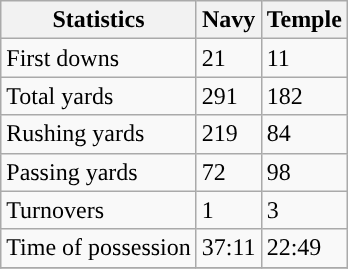<table class="wikitable">
<tr>
<th>Statistics</th>
<th>Navy</th>
<th>Temple</th>
</tr>
<tr>
<td>First downs</td>
<td>21</td>
<td>11</td>
</tr>
<tr>
<td>Total yards</td>
<td>291</td>
<td>182</td>
</tr>
<tr>
<td>Rushing yards</td>
<td>219</td>
<td>84</td>
</tr>
<tr>
<td>Passing yards</td>
<td>72</td>
<td>98</td>
</tr>
<tr>
<td>Turnovers</td>
<td>1</td>
<td>3</td>
</tr>
<tr>
<td>Time of possession</td>
<td>37:11</td>
<td>22:49</td>
</tr>
<tr>
</tr>
</table>
